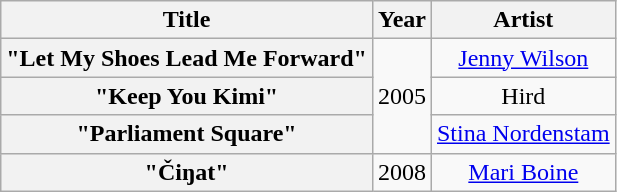<table class="wikitable plainrowheaders" style="text-align:center;">
<tr>
<th scope="col">Title</th>
<th scope="col">Year</th>
<th scope="col">Artist</th>
</tr>
<tr>
<th scope="row">"Let My Shoes Lead Me Forward"</th>
<td rowspan="3">2005</td>
<td><a href='#'>Jenny Wilson</a></td>
</tr>
<tr>
<th scope="row">"Keep You Kimi"</th>
<td>Hird</td>
</tr>
<tr>
<th scope="row">"Parliament Square"</th>
<td><a href='#'>Stina Nordenstam</a></td>
</tr>
<tr>
<th scope="row">"Čiŋat"</th>
<td>2008</td>
<td><a href='#'>Mari Boine</a></td>
</tr>
</table>
